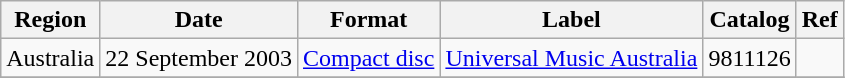<table class="wikitable plainrowheaders">
<tr>
<th scope="col">Region</th>
<th>Date</th>
<th>Format</th>
<th>Label</th>
<th>Catalog</th>
<th>Ref</th>
</tr>
<tr>
<td>Australia</td>
<td>22 September 2003</td>
<td><a href='#'>Compact disc</a></td>
<td><a href='#'>Universal Music Australia</a></td>
<td>9811126</td>
<td></td>
</tr>
<tr>
</tr>
</table>
